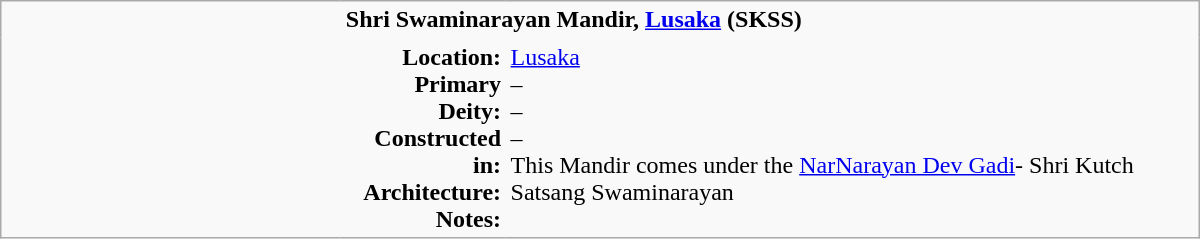<table class="wikitable plain" border="0" width="800">
<tr>
<td width="220px" rowspan="2" style="border:none;"></td>
<td valign="top" colspan=2 style="border:none;"><strong>Shri Swaminarayan Mandir, <a href='#'>Lusaka</a> (SKSS)</strong></td>
</tr>
<tr>
<td valign="top" style="text-align:right; border:none;"><strong>Location:</strong><br><strong>Primary Deity:</strong><br><strong>Constructed in:</strong><br><strong>Architecture:</strong><br><strong>Notes:</strong></td>
<td valign="top" style="border:none;"><a href='#'>Lusaka</a> <br>– <br>– <br>– <br>This Mandir comes under the <a href='#'>NarNarayan Dev Gadi</a>- Shri Kutch Satsang Swaminarayan</td>
</tr>
</table>
